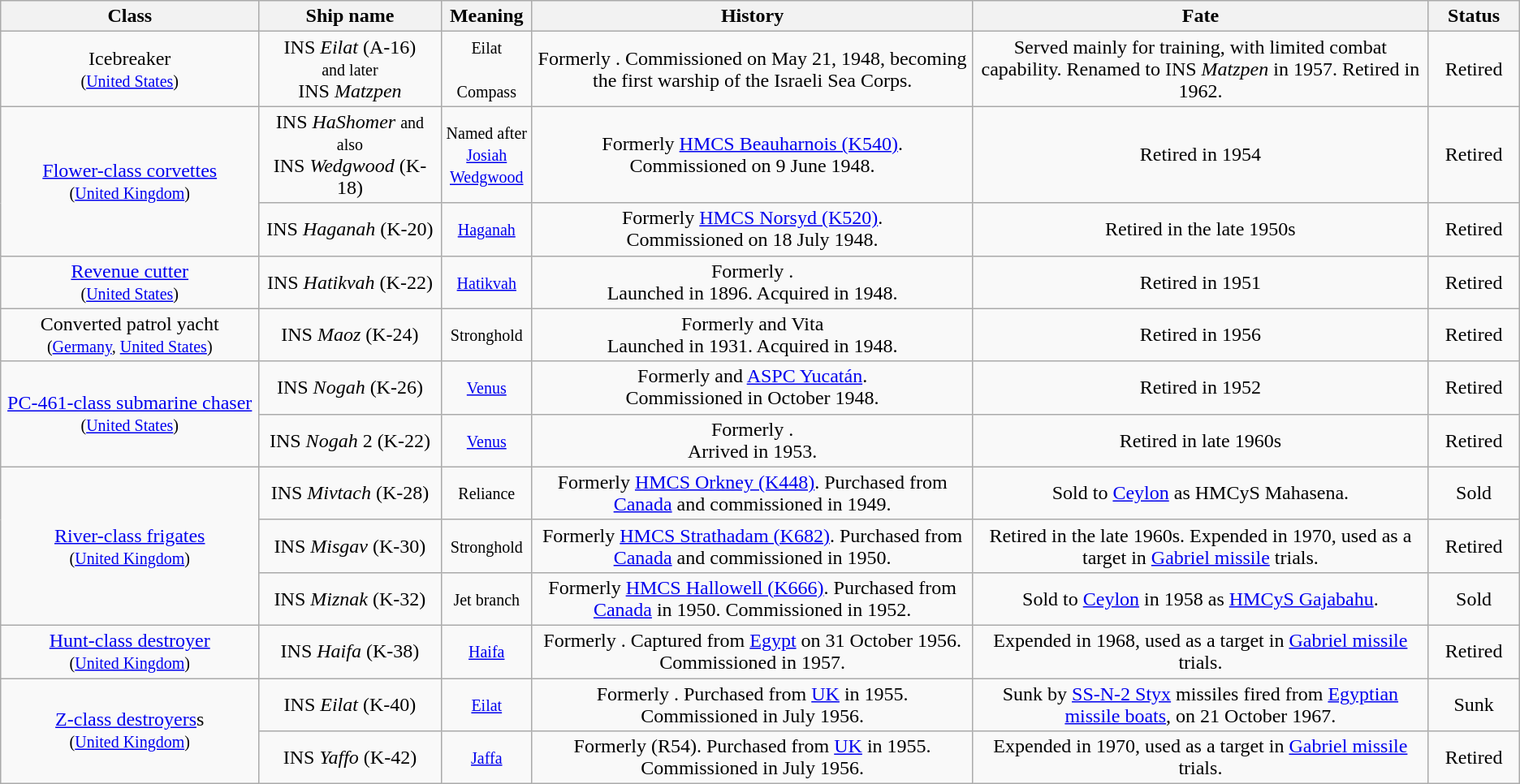<table class="wikitable">
<tr>
<th width="17%">Class</th>
<th width="12%">Ship name</th>
<th width="6%">Meaning</th>
<th width="29%">History</th>
<th width="30%">Fate</th>
<th width="6%">Status</th>
</tr>
<tr align=center>
<td>Icebreaker<br><small>(<a href='#'>United States</a>)</small></td>
<td>INS <em>Eilat</em> (A-16)<br><small>and later</small><br>INS <em>Matzpen</em></td>
<td><small>Eilat<br><br>Compass</small></td>
<td>Formerly . Commissioned on May 21, 1948, becoming the first warship of the Israeli Sea Corps.</td>
<td>Served mainly for training, with limited combat capability. Renamed to INS <em>Matzpen</em> in 1957. Retired in 1962.</td>
<td>Retired</td>
</tr>
<tr align=center>
<td rowspan=2><a href='#'>Flower-class corvettes</a><br><small>(<a href='#'>United Kingdom</a>)</small></td>
<td>INS <em>HaShomer</em> <small>and also</small><br>INS <em>Wedgwood</em> (K-18)</td>
<td><small>Named after <a href='#'>Josiah Wedgwood</a></small></td>
<td>Formerly <a href='#'>HMCS Beauharnois (K540)</a>.<br>Commissioned on 9 June 1948.</td>
<td>Retired in 1954</td>
<td>Retired</td>
</tr>
<tr align=center>
<td>INS <em>Haganah</em> (K-20)</td>
<td><small><a href='#'>Haganah</a></small></td>
<td>Formerly <a href='#'>HMCS Norsyd (K520)</a>.<br>Commissioned on 18 July 1948.</td>
<td>Retired in the late 1950s</td>
<td>Retired</td>
</tr>
<tr align=center>
<td><a href='#'>Revenue cutter</a><br><small>(<a href='#'>United States</a>)</small></td>
<td>INS <em>Hatikvah</em> (K-22)</td>
<td><small><a href='#'>Hatikvah</a></small></td>
<td>Formerly .<br> Launched in 1896. Acquired in 1948.</td>
<td>Retired in 1951</td>
<td>Retired</td>
</tr>
<tr align=center>
<td>Converted patrol yacht<br><small>(<a href='#'>Germany</a>, <a href='#'>United States</a>)</small></td>
<td>INS <em>Maoz</em> (K-24)</td>
<td><small>Stronghold</small></td>
<td>Formerly  and Vita<br> Launched in 1931. Acquired in 1948.</td>
<td>Retired in 1956</td>
<td>Retired</td>
</tr>
<tr align=center>
<td rowspan=2><a href='#'>PC-461-class submarine chaser</a><br><small>(<a href='#'>United States</a>)</small></td>
<td>INS <em>Nogah</em> (K-26)</td>
<td><small><a href='#'>Venus</a></small></td>
<td>Formerly  and <a href='#'>ASPC Yucatán</a>.<br>Commissioned in October 1948.</td>
<td>Retired in 1952</td>
<td>Retired</td>
</tr>
<tr align=center>
<td>INS <em>Nogah</em> 2 (K-22)</td>
<td><small><a href='#'>Venus</a></small></td>
<td>Formerly .<br>Arrived in 1953.</td>
<td>Retired in late 1960s</td>
<td>Retired</td>
</tr>
<tr align=center>
<td rowspan=3><a href='#'>River-class frigates</a><br><small>(<a href='#'>United Kingdom</a>)</small></td>
<td>INS <em>Mivtach</em> (K-28)</td>
<td><small>Reliance</small></td>
<td>Formerly <a href='#'>HMCS Orkney (K448)</a>. Purchased from <a href='#'>Canada</a> and commissioned in 1949.</td>
<td>Sold to <a href='#'>Ceylon</a> as HMCyS Mahasena.</td>
<td>Sold</td>
</tr>
<tr align=center>
<td>INS <em>Misgav</em> (K-30)</td>
<td><small>Stronghold</small></td>
<td>Formerly <a href='#'>HMCS Strathadam (K682)</a>. Purchased from <a href='#'>Canada</a> and commissioned in 1950.</td>
<td>Retired in the late 1960s. Expended in 1970, used as a target in <a href='#'>Gabriel missile</a> trials.</td>
<td>Retired</td>
</tr>
<tr align=center>
<td>INS <em>Miznak</em> (K-32)</td>
<td><small>Jet branch</small></td>
<td>Formerly <a href='#'>HMCS Hallowell (K666)</a>. Purchased from <a href='#'>Canada</a> in 1950. Commissioned in 1952.</td>
<td>Sold to <a href='#'>Ceylon</a> in 1958 as <a href='#'>HMCyS Gajabahu</a>.</td>
<td>Sold</td>
</tr>
<tr align=center>
<td><a href='#'>Hunt-class destroyer</a><br><small>(<a href='#'>United Kingdom</a>)</small></td>
<td>INS <em>Haifa</em> (K-38)</td>
<td><small><a href='#'>Haifa</a></small></td>
<td>Formerly . Captured from <a href='#'>Egypt</a> on 31 October 1956. Commissioned in 1957.</td>
<td>Expended in 1968, used as a target in <a href='#'>Gabriel missile</a> trials.</td>
<td>Retired</td>
</tr>
<tr align=center>
<td rowspan=2><a href='#'>Z-class destroyers</a>s<br><small>(<a href='#'>United Kingdom</a>)</small></td>
<td>INS <em>Eilat</em> (K-40)</td>
<td><small><a href='#'>Eilat</a></small></td>
<td>Formerly . Purchased from <a href='#'>UK</a> in 1955. Commissioned in July 1956.</td>
<td>Sunk by <a href='#'>SS-N-2 Styx</a> missiles fired from <a href='#'>Egyptian</a> <a href='#'>missile boats</a>, on 21 October 1967.</td>
<td>Sunk</td>
</tr>
<tr align=center>
<td>INS <em>Yaffo</em> (K-42)</td>
<td><small><a href='#'>Jaffa</a></small></td>
<td>Formerly  (R54). Purchased from <a href='#'>UK</a> in 1955. Commissioned in July 1956.</td>
<td>Expended in 1970, used as a target in <a href='#'>Gabriel missile</a> trials.</td>
<td>Retired</td>
</tr>
</table>
